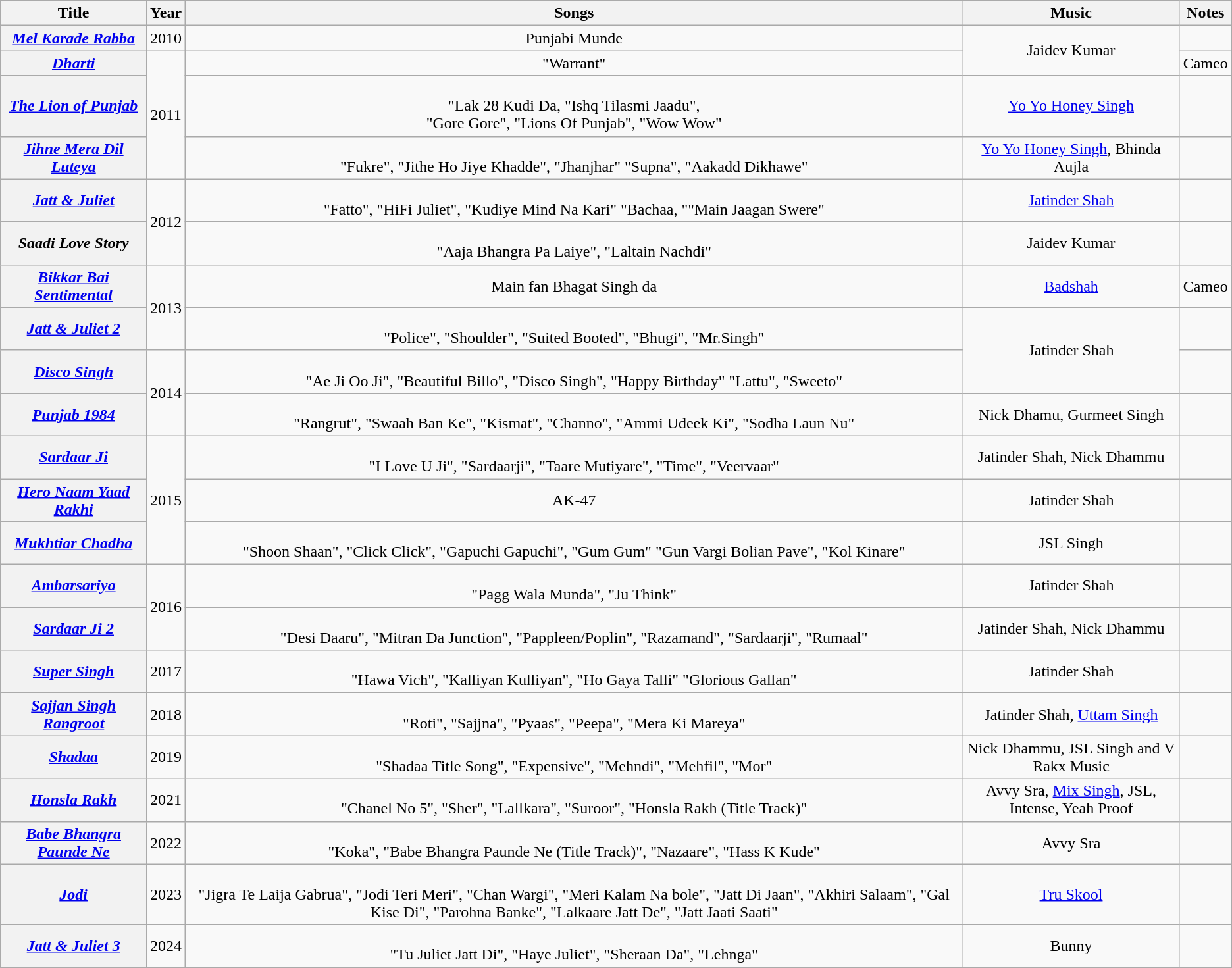<table class="wikitable plainrowheaders"style="text-align:center;">
<tr>
<th>Title</th>
<th>Year</th>
<th>Songs</th>
<th>Music</th>
<th>Notes</th>
</tr>
<tr>
<th scope="row"><em><a href='#'>Mel Karade Rabba</a></em></th>
<td>2010</td>
<td>Punjabi Munde</td>
<td rowspan="2">Jaidev Kumar</td>
<td></td>
</tr>
<tr>
<th scope="row"><em><a href='#'>Dharti</a></em></th>
<td rowspan="3">2011</td>
<td>"Warrant"</td>
<td>Cameo</td>
</tr>
<tr>
<th scope="row"><em><a href='#'>The Lion of Punjab</a></em></th>
<td><br>"Lak 28 Kudi Da, "Ishq Tilasmi Jaadu",<br>"Gore Gore",
"Lions Of Punjab",
"Wow Wow"</td>
<td><a href='#'>Yo Yo Honey Singh</a></td>
<td></td>
</tr>
<tr>
<th scope="row"><em><a href='#'>Jihne Mera Dil Luteya</a></em> </th>
<td><br>"Fukre",
"Jithe Ho Jiye Khadde",
"Jhanjhar"
"Supna",
"Aakadd Dikhawe"</td>
<td><a href='#'>Yo Yo Honey Singh</a>, Bhinda Aujla</td>
<td></td>
</tr>
<tr>
<th scope="row"><em><a href='#'>Jatt & Juliet</a></em></th>
<td rowspan="2">2012</td>
<td><br>"Fatto", "HiFi Juliet", "Kudiye Mind Na Kari"
"Bachaa, ""Main Jaagan Swere"</td>
<td><a href='#'>Jatinder Shah</a></td>
<td></td>
</tr>
<tr>
<th scope="row"><em>Saadi Love Story</em><br></th>
<td><br>"Aaja Bhangra Pa Laiye", "Laltain Nachdi"</td>
<td>Jaidev Kumar</td>
<td></td>
</tr>
<tr>
<th scope="row"><em><a href='#'>Bikkar Bai Sentimental</a></em></th>
<td rowspan="2">2013</td>
<td>Main fan Bhagat Singh da</td>
<td><a href='#'>Badshah</a></td>
<td>Cameo</td>
</tr>
<tr>
<th scope="row"><em><a href='#'>Jatt & Juliet 2</a></em></th>
<td><br>"Police", "Shoulder", "Suited Booted", "Bhugi", "Mr.Singh"</td>
<td rowspan="2">Jatinder Shah</td>
<td></td>
</tr>
<tr>
<th scope="row"><em><a href='#'>Disco Singh</a></em></th>
<td rowspan="2">2014</td>
<td><br>"Ae Ji Oo Ji", "Beautiful Billo", "Disco Singh", "Happy Birthday"
"Lattu", "Sweeto"</td>
<td></td>
</tr>
<tr>
<th scope="row"><em><a href='#'>Punjab 1984</a></em></th>
<td><br>"Rangrut", "Swaah Ban Ke", "Kismat", "Channo", "Ammi Udeek Ki", "Sodha Laun Nu"</td>
<td>Nick Dhamu, Gurmeet Singh</td>
<td></td>
</tr>
<tr>
<th scope="row"><em><a href='#'>Sardaar Ji</a></em></th>
<td rowspan="3">2015</td>
<td><br>"I Love U Ji", "Sardaarji", "Taare Mutiyare", "Time", "Veervaar"</td>
<td>Jatinder Shah, Nick Dhammu</td>
<td></td>
</tr>
<tr>
<th scope="row"><em><a href='#'>Hero Naam Yaad Rakhi</a></em></th>
<td>AK-47</td>
<td>Jatinder Shah</td>
<td></td>
</tr>
<tr>
<th scope="row"><em><a href='#'>Mukhtiar Chadha</a></em></th>
<td><br>"Shoon Shaan", "Click Click", "Gapuchi Gapuchi", "Gum Gum"
"Gun Vargi Bolian Pave", "Kol Kinare"</td>
<td>JSL Singh</td>
<td></td>
</tr>
<tr>
<th scope="row"><em><a href='#'>Ambarsariya</a></em></th>
<td rowspan="2">2016</td>
<td><br>"Pagg Wala Munda", "Ju Think"</td>
<td>Jatinder Shah</td>
<td></td>
</tr>
<tr>
<th scope="row"><em><a href='#'>Sardaar Ji 2</a></em></th>
<td><br>"Desi Daaru", "Mitran Da Junction", "Pappleen/Poplin", "Razamand", 
"Sardaarji", "Rumaal"</td>
<td>Jatinder Shah, Nick Dhammu</td>
<td></td>
</tr>
<tr>
<th scope="row"><em><a href='#'>Super Singh</a></em></th>
<td>2017</td>
<td><br>"Hawa Vich", "Kalliyan Kulliyan", "Ho Gaya Talli"
"Glorious Gallan"</td>
<td>Jatinder Shah</td>
<td></td>
</tr>
<tr>
<th scope="row"><em><a href='#'>Sajjan Singh Rangroot</a></em></th>
<td>2018</td>
<td><br>"Roti", "Sajjna", "Pyaas", "Peepa", "Mera Ki Mareya"</td>
<td>Jatinder Shah, <a href='#'>Uttam Singh</a></td>
<td></td>
</tr>
<tr>
<th scope="row"><em><a href='#'>Shadaa</a></em></th>
<td>2019</td>
<td><br>"Shadaa Title Song", "Expensive", "Mehndi", "Mehfil", "Mor"</td>
<td>Nick Dhammu, JSL Singh and V Rakx Music</td>
<td></td>
</tr>
<tr>
<th scope="row"><em><a href='#'>Honsla Rakh</a></em></th>
<td>2021</td>
<td><br>"Chanel No 5", "Sher", "Lallkara", "Suroor", "Honsla Rakh (Title Track)"</td>
<td>Avvy Sra,  <a href='#'>Mix Singh</a>, JSL, Intense, Yeah Proof</td>
<td></td>
</tr>
<tr>
<th scope="row"><em><a href='#'>Babe Bhangra Paunde Ne</a></em></th>
<td>2022</td>
<td><br>"Koka", "Babe Bhangra Paunde Ne (Title Track)", "Nazaare", "Hass K Kude"</td>
<td>Avvy Sra</td>
<td></td>
</tr>
<tr>
<th scope="row"><em><a href='#'>Jodi</a></em></th>
<td>2023</td>
<td><br>"Jigra Te Laija Gabrua", "Jodi Teri Meri", "Chan Wargi", "Meri Kalam Na bole", "Jatt Di Jaan", "Akhiri Salaam", "Gal Kise Di", "Parohna Banke", "Lalkaare Jatt De", "Jatt Jaati Saati"</td>
<td><a href='#'>Tru Skool</a></td>
<td></td>
</tr>
<tr>
<th scope="row"><em><a href='#'>Jatt & Juliet 3</a></em></th>
<td>2024</td>
<td><br>"Tu Juliet Jatt Di", "Haye Juliet", "Sheraan Da", "Lehnga"</td>
<td>Bunny</td>
<td></td>
</tr>
<tr>
</tr>
</table>
